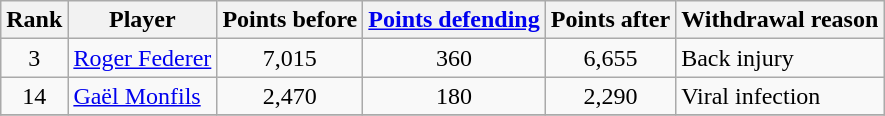<table class="wikitable collapsible uncollapsed">
<tr>
<th>Rank</th>
<th>Player</th>
<th>Points before</th>
<th><a href='#'>Points defending</a></th>
<th>Points after</th>
<th>Withdrawal reason</th>
</tr>
<tr>
<td style="text-align:center;">3</td>
<td> <a href='#'>Roger Federer</a></td>
<td style="text-align:center;">7,015</td>
<td style="text-align:center;">360</td>
<td style="text-align:center;">6,655</td>
<td>Back injury</td>
</tr>
<tr>
<td style="text-align:center;">14</td>
<td> <a href='#'>Gaël Monfils</a></td>
<td style="text-align:center;">2,470</td>
<td style="text-align:center;">180</td>
<td style="text-align:center;">2,290</td>
<td>Viral infection</td>
</tr>
<tr>
</tr>
</table>
